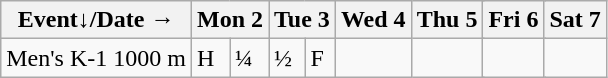<table class="wikitable olympic-schedule canoeing">
<tr>
<th>Event↓/Date →</th>
<th colspan="2">Mon 2</th>
<th colspan="2">Tue 3</th>
<th colspan="2">Wed 4</th>
<th colspan="2">Thu 5</th>
<th colspan="2">Fri 6</th>
<th colspan="2">Sat 7</th>
</tr>
<tr>
<td class="event">Men's K-1 1000 m</td>
<td class="heats">H</td>
<td class="quarterfinals">¼</td>
<td class="semifinals">½</td>
<td class="final">F</td>
<td colspan="2"></td>
<td colspan="2"></td>
<td colspan="2"></td>
<td colspan="2"></td>
</tr>
</table>
